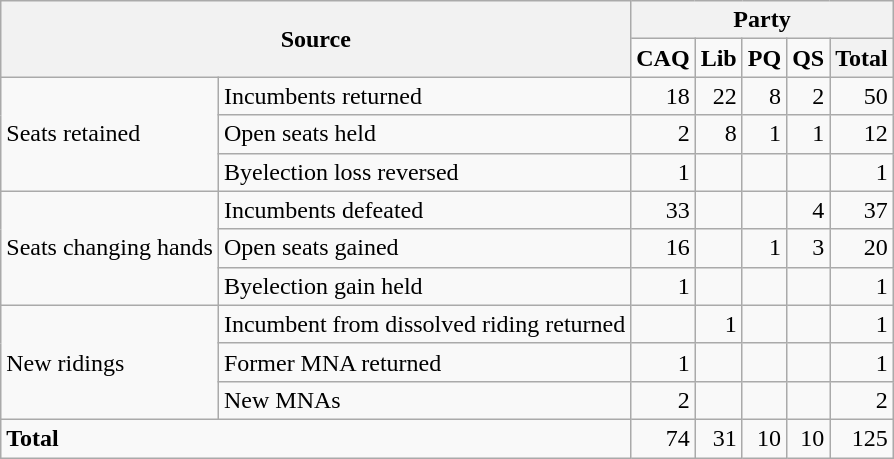<table class="wikitable" style="text-align:right;">
<tr>
<th colspan="2" rowspan="2">Source</th>
<th colspan="5">Party</th>
</tr>
<tr>
<td><strong>CAQ</strong></td>
<td><strong>Lib</strong></td>
<td><strong>PQ</strong></td>
<td><strong>QS</strong></td>
<th>Total</th>
</tr>
<tr>
<td rowspan="3" style="text-align:left;">Seats retained</td>
<td style="text-align:left;">Incumbents returned</td>
<td>18</td>
<td>22</td>
<td>8</td>
<td>2</td>
<td>50</td>
</tr>
<tr>
<td style="text-align:left;">Open seats held</td>
<td>2</td>
<td>8</td>
<td>1</td>
<td>1</td>
<td>12</td>
</tr>
<tr>
<td style="text-align:left;">Byelection loss reversed</td>
<td>1</td>
<td></td>
<td></td>
<td></td>
<td>1</td>
</tr>
<tr>
<td rowspan="3" style="text-align:left;">Seats changing hands</td>
<td style="text-align:left;">Incumbents defeated</td>
<td>33</td>
<td></td>
<td></td>
<td>4</td>
<td>37</td>
</tr>
<tr>
<td style="text-align:left;">Open seats gained</td>
<td>16</td>
<td></td>
<td>1</td>
<td>3</td>
<td>20</td>
</tr>
<tr>
<td style="text-align:left;">Byelection gain held</td>
<td>1</td>
<td></td>
<td></td>
<td></td>
<td>1</td>
</tr>
<tr>
<td rowspan="3" style="text-align:left;">New ridings</td>
<td style="text-align:left;">Incumbent from dissolved riding returned</td>
<td></td>
<td>1</td>
<td></td>
<td></td>
<td>1</td>
</tr>
<tr>
<td style="text-align:left;">Former MNA returned</td>
<td>1</td>
<td></td>
<td></td>
<td></td>
<td>1</td>
</tr>
<tr>
<td style="text-align:left;">New MNAs</td>
<td>2</td>
<td></td>
<td></td>
<td></td>
<td>2</td>
</tr>
<tr>
<td colspan="2" style="text-align:left;"><strong>Total</strong></td>
<td>74</td>
<td>31</td>
<td>10</td>
<td>10</td>
<td>125</td>
</tr>
</table>
